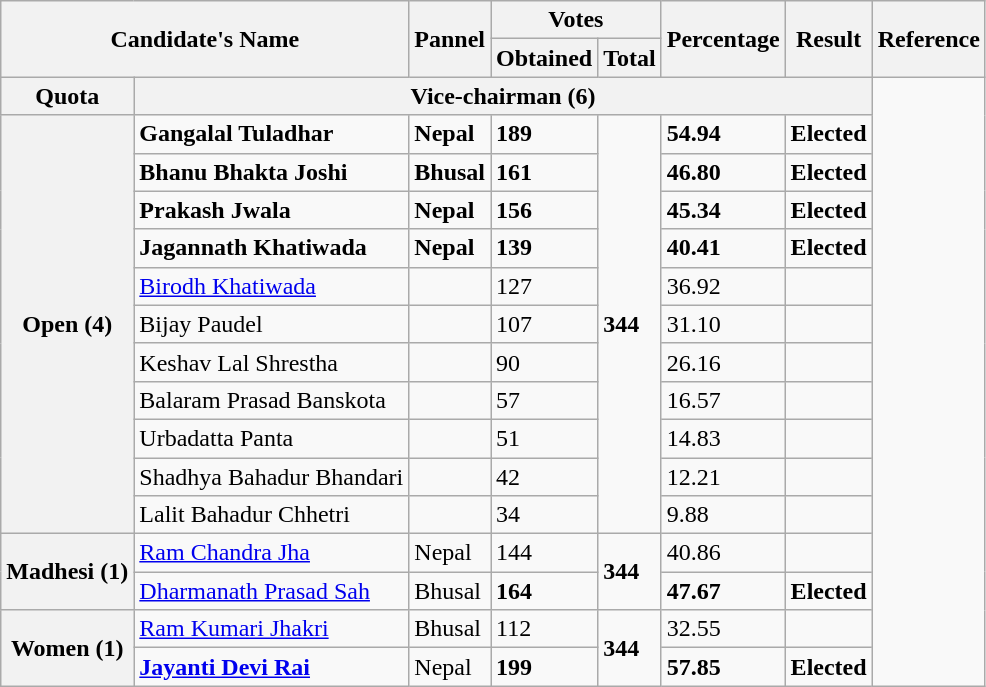<table class="wikitable sortable">
<tr>
<th colspan="2" rowspan="2">Candidate's Name</th>
<th rowspan="2">Pannel</th>
<th colspan="2">Votes</th>
<th rowspan="2">Percentage</th>
<th rowspan="2">Result</th>
<th rowspan="2">Reference</th>
</tr>
<tr>
<th>Obtained</th>
<th>Total</th>
</tr>
<tr>
<th>Quota</th>
<th colspan="6">Vice-chairman (6)</th>
<td rowspan="16"></td>
</tr>
<tr>
<th rowspan="11">Open (4)</th>
<td><strong>Gangalal Tuladhar</strong></td>
<td><strong>Nepal</strong></td>
<td><strong>189</strong></td>
<td rowspan="11"><strong>344</strong></td>
<td><strong>54.94</strong></td>
<td><strong>Elected</strong></td>
</tr>
<tr>
<td><strong>Bhanu Bhakta Joshi</strong></td>
<td><strong>Bhusal</strong></td>
<td><strong>161</strong></td>
<td><strong>46.80</strong></td>
<td><strong>Elected</strong></td>
</tr>
<tr>
<td><strong>Prakash Jwala</strong></td>
<td><strong>Nepal</strong></td>
<td><strong>156</strong></td>
<td><strong>45.34</strong></td>
<td><strong>Elected</strong></td>
</tr>
<tr>
<td><strong>Jagannath Khatiwada</strong></td>
<td><strong>Nepal</strong></td>
<td><strong>139</strong></td>
<td><strong>40.41</strong></td>
<td><strong>Elected</strong></td>
</tr>
<tr>
<td><a href='#'>Birodh Khatiwada</a></td>
<td></td>
<td>127</td>
<td>36.92</td>
<td></td>
</tr>
<tr>
<td>Bijay Paudel</td>
<td></td>
<td>107</td>
<td>31.10</td>
<td></td>
</tr>
<tr>
<td>Keshav Lal Shrestha</td>
<td></td>
<td>90</td>
<td>26.16</td>
<td></td>
</tr>
<tr>
<td>Balaram Prasad Banskota</td>
<td></td>
<td>57</td>
<td>16.57</td>
<td></td>
</tr>
<tr>
<td>Urbadatta Panta</td>
<td></td>
<td>51</td>
<td>14.83</td>
<td></td>
</tr>
<tr>
<td>Shadhya Bahadur Bhandari</td>
<td></td>
<td>42</td>
<td>12.21</td>
<td></td>
</tr>
<tr>
<td>Lalit Bahadur Chhetri</td>
<td></td>
<td>34</td>
<td>9.88</td>
<td></td>
</tr>
<tr>
<th rowspan="2">Madhesi (1)</th>
<td><a href='#'>Ram Chandra Jha</a></td>
<td>Nepal</td>
<td>144</td>
<td rowspan="2"><strong>344</strong></td>
<td>40.86</td>
<td></td>
</tr>
<tr>
<td><a href='#'>Dharmanath Prasad Sah</a></td>
<td>Bhusal</td>
<td><strong>164</strong></td>
<td><strong>47.67</strong></td>
<td><strong>Elected</strong></td>
</tr>
<tr>
<th rowspan="2">Women (1)</th>
<td><a href='#'>Ram Kumari Jhakri</a></td>
<td>Bhusal</td>
<td>112</td>
<td rowspan="2"><strong>344</strong></td>
<td>32.55</td>
<td></td>
</tr>
<tr>
<td><strong><a href='#'>Jayanti Devi Rai</a></strong></td>
<td>Nepal</td>
<td><strong>199</strong></td>
<td><strong>57.85</strong></td>
<td><strong>Elected</strong></td>
</tr>
</table>
